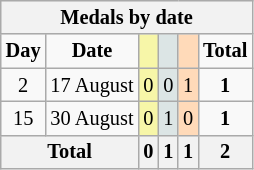<table class="wikitable" style="font-size:85%; text-align:center;">
<tr style="background:#efefef;">
<th colspan=6><strong>Medals by date</strong></th>
</tr>
<tr>
<td><strong>Day</strong></td>
<td><strong>Date</strong></td>
<td style="background:#F7F6A8;"></td>
<td style="background:#DCE5E5;"></td>
<td style="background:#FFDAB9;"></td>
<td><strong>Total</strong></td>
</tr>
<tr>
<td>2</td>
<td>17 August</td>
<td style="background:#F7F6A8;">0</td>
<td style="background:#DCE5E5;">0</td>
<td style="background:#FFDAB9;">1</td>
<td><strong>1</strong></td>
</tr>
<tr>
<td>15</td>
<td>30 August</td>
<td style="background:#F7F6A8;">0</td>
<td style="background:#DCE5E5;">1</td>
<td style="background:#FFDAB9;">0</td>
<td><strong>1</strong></td>
</tr>
<tr>
<th colspan="2">Total</th>
<th>0</th>
<th>1</th>
<th>1</th>
<th>2</th>
</tr>
</table>
